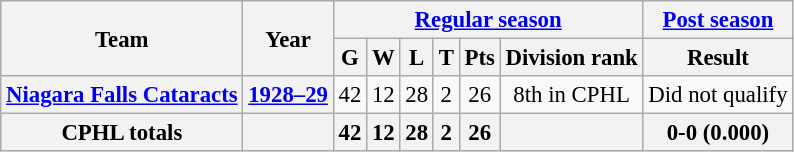<table class="wikitable" style="font-size: 95%; text-align:center;">
<tr>
<th rowspan="2">Team</th>
<th rowspan="2">Year</th>
<th colspan="6"><a href='#'>Regular season</a></th>
<th colspan="1"><a href='#'>Post season</a></th>
</tr>
<tr>
<th>G</th>
<th>W</th>
<th>L</th>
<th>T</th>
<th>Pts</th>
<th>Division rank</th>
<th>Result</th>
</tr>
<tr>
<th><a href='#'>Niagara Falls Cataracts</a></th>
<th><a href='#'>1928–29</a></th>
<td>42</td>
<td>12</td>
<td>28</td>
<td>2</td>
<td>26</td>
<td>8th in CPHL</td>
<td>Did not qualify</td>
</tr>
<tr align="centre" bgcolor="#dddddd">
<th>CPHL totals</th>
<th></th>
<th>42</th>
<th>12</th>
<th>28</th>
<th>2</th>
<th>26</th>
<th></th>
<th>0-0 (0.000)</th>
</tr>
</table>
